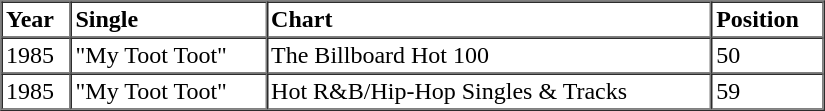<table border=1 cellspacing=0 cellpadding=2 width="550px">
<tr>
<th align="left">Year</th>
<th align="left">Single</th>
<th align="left">Chart</th>
<th align="left">Position</th>
</tr>
<tr>
<td align="left">1985</td>
<td align="left">"My Toot Toot"</td>
<td align="left">The Billboard Hot 100</td>
<td align="left">50</td>
</tr>
<tr>
<td align="left">1985</td>
<td align="left">"My Toot Toot"</td>
<td align="left">Hot R&B/Hip-Hop Singles & Tracks</td>
<td align="left">59</td>
</tr>
</table>
